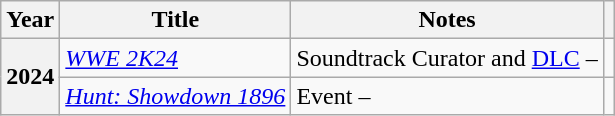<table class="wikitable sortable plainrowheaders">
<tr>
<th scope="col">Year</th>
<th scope="col">Title</th>
<th scope="col" class="unsortable">Notes</th>
<th scope="col" class="unsortable"></th>
</tr>
<tr>
<th scope="row" rowspan="2">2024</th>
<td><em><a href='#'>WWE 2K24</a></em></td>
<td>Soundtrack Curator and <a href='#'>DLC</a> – </td>
<td></td>
</tr>
<tr>
<td><em><a href='#'>Hunt: Showdown 1896</a></em></td>
<td>Event – </td>
<td></td>
</tr>
</table>
